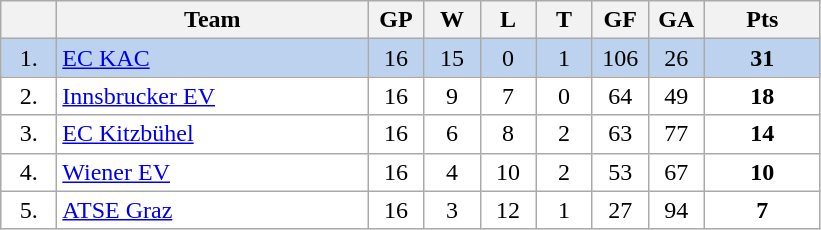<table class="wikitable">
<tr>
<th width="30"></th>
<th width="200">Team</th>
<th width="30">GP</th>
<th width="30">W</th>
<th width="30">L</th>
<th width="30">T</th>
<th width="30">GF</th>
<th width="30">GA</th>
<th width="70">Pts</th>
</tr>
<tr bgcolor="#BCD2EE" align="center">
<td>1.</td>
<td align="left"><a href='#'>EC KAC</a></td>
<td>16</td>
<td>15</td>
<td>0</td>
<td>1</td>
<td>106</td>
<td>26</td>
<td><strong>31</strong></td>
</tr>
<tr bgcolor="#FFFFFF" align="center">
<td>2.</td>
<td align="left"><a href='#'>Innsbrucker EV</a></td>
<td>16</td>
<td>9</td>
<td>7</td>
<td>0</td>
<td>64</td>
<td>49</td>
<td><strong>18</strong></td>
</tr>
<tr bgcolor="#FFFFFF" align="center">
<td>3.</td>
<td align="left"><a href='#'>EC Kitzbühel</a></td>
<td>16</td>
<td>6</td>
<td>8</td>
<td>2</td>
<td>63</td>
<td>77</td>
<td><strong>14</strong></td>
</tr>
<tr bgcolor="#FFFFFF" align="center">
<td>4.</td>
<td align="left"><a href='#'>Wiener EV</a></td>
<td>16</td>
<td>4</td>
<td>10</td>
<td>2</td>
<td>53</td>
<td>67</td>
<td><strong>10</strong></td>
</tr>
<tr bgcolor="#FFFFFF" align="center">
<td>5.</td>
<td align="left"><a href='#'>ATSE Graz</a></td>
<td>16</td>
<td>3</td>
<td>12</td>
<td>1</td>
<td>27</td>
<td>94</td>
<td><strong>7</strong></td>
</tr>
</table>
